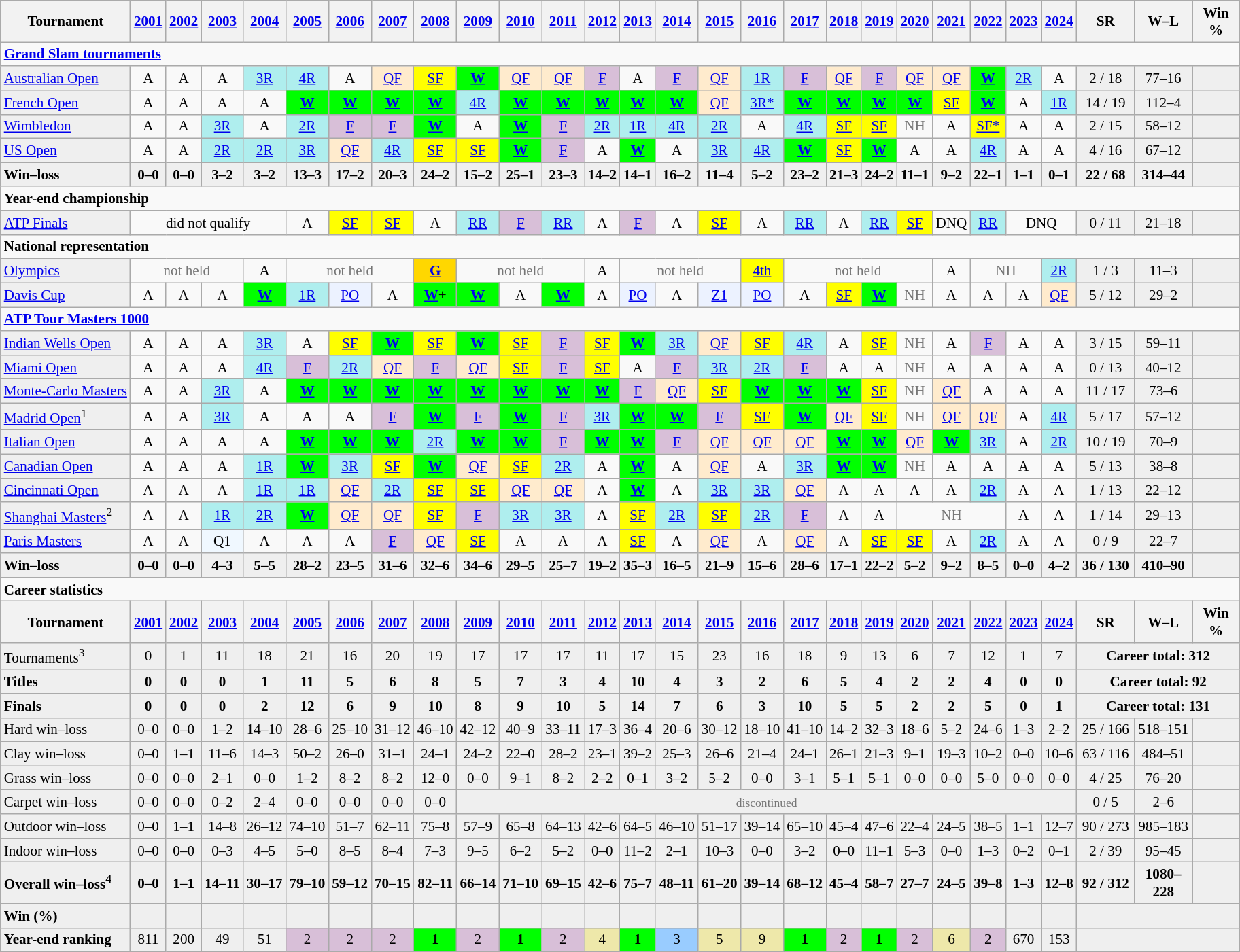<table class="wikitable nowrap" style=text-align:center;font-size:88%>
<tr>
<th>Tournament</th>
<th><a href='#'>2001</a></th>
<th><a href='#'>2002</a></th>
<th><a href='#'>2003</a></th>
<th><a href='#'>2004</a></th>
<th><a href='#'>2005</a></th>
<th><a href='#'>2006</a></th>
<th><a href='#'>2007</a></th>
<th><a href='#'>2008</a></th>
<th><a href='#'>2009</a></th>
<th><a href='#'>2010</a></th>
<th><a href='#'>2011</a></th>
<th><a href='#'>2012</a></th>
<th><a href='#'>2013</a></th>
<th><a href='#'>2014</a></th>
<th><a href='#'>2015</a></th>
<th><a href='#'>2016</a></th>
<th><a href='#'>2017</a></th>
<th><a href='#'>2018</a></th>
<th><a href='#'>2019</a></th>
<th><a href='#'>2020</a></th>
<th><a href='#'>2021</a></th>
<th><a href='#'>2022</a></th>
<th><a href='#'>2023</a></th>
<th><a href='#'>2024</a></th>
<th>SR</th>
<th>W–L</th>
<th>Win %</th>
</tr>
<tr>
<td colspan="28" align="left"><a href='#'><strong>Grand Slam tournaments</strong></a></td>
</tr>
<tr>
<td bgcolor="efefef" align="left"><a href='#'>Australian Open</a></td>
<td>A</td>
<td>A</td>
<td>A</td>
<td bgcolor="afeeee"><a href='#'>3R</a></td>
<td bgcolor="afeeee"><a href='#'>4R</a></td>
<td>A</td>
<td bgcolor="ffebcd"><a href='#'>QF</a></td>
<td bgcolor="yellow"><a href='#'>SF</a></td>
<td bgcolor="lime"><a href='#'><strong>W</strong></a></td>
<td bgcolor="ffebcd"><a href='#'>QF</a></td>
<td bgcolor="ffebcd"><a href='#'>QF</a></td>
<td bgcolor="thistle"><a href='#'>F</a></td>
<td>A</td>
<td bgcolor="thistle"><a href='#'>F</a></td>
<td bgcolor="ffebcd"><a href='#'>QF</a></td>
<td bgcolor="afeeee"><a href='#'>1R</a></td>
<td bgcolor="thistle"><a href='#'>F</a></td>
<td bgcolor="ffebcd"><a href='#'>QF</a></td>
<td bgcolor="thistle"><a href='#'>F</a></td>
<td bgcolor="ffebcd"><a href='#'>QF</a></td>
<td bgcolor="ffebcd"><a href='#'>QF</a></td>
<td bgcolor="lime"><a href='#'><strong>W</strong></a></td>
<td bgcolor="afeeee"><a href='#'>2R</a></td>
<td>A</td>
<td style="background:#efefef;">2 / 18</td>
<td style="background:#efefef;">77–16</td>
<td style="background:#efefef;"></td>
</tr>
<tr>
<td bgcolor="efefef" align="left"><a href='#'>French Open</a></td>
<td>A</td>
<td>A</td>
<td>A</td>
<td>A</td>
<td bgcolor="lime"><a href='#'><strong>W</strong></a></td>
<td bgcolor="lime"><a href='#'><strong>W</strong></a></td>
<td bgcolor="lime"><a href='#'><strong>W</strong></a></td>
<td bgcolor="lime"><a href='#'><strong>W</strong></a></td>
<td bgcolor="afeeee"><a href='#'>4R</a></td>
<td bgcolor="lime"><a href='#'><strong>W</strong></a></td>
<td bgcolor="lime"><a href='#'><strong>W</strong></a></td>
<td bgcolor="lime"><a href='#'><strong>W</strong></a></td>
<td bgcolor="lime"><a href='#'><strong>W</strong></a></td>
<td bgcolor="lime"><a href='#'><strong>W</strong></a></td>
<td bgcolor="ffebcd"><a href='#'>QF</a></td>
<td bgcolor="afeeee"><a href='#'>3R*</a></td>
<td bgcolor="lime"><a href='#'><strong>W</strong></a></td>
<td bgcolor="lime"><a href='#'><strong>W</strong></a></td>
<td bgcolor="lime"><a href='#'><strong>W</strong></a></td>
<td bgcolor="lime"><a href='#'><strong>W</strong></a></td>
<td bgcolor="yellow"><a href='#'>SF</a></td>
<td bgcolor="lime"><a href='#'><strong>W</strong></a></td>
<td>A</td>
<td bgcolor="afeeee"><a href='#'>1R</a></td>
<td style="background:#efefef;">14 / 19</td>
<td style="background:#efefef;">112–4</td>
<td style="background:#efefef;"></td>
</tr>
<tr>
<td bgcolor="efefef" align="left"><a href='#'>Wimbledon</a></td>
<td>A</td>
<td>A</td>
<td bgcolor="afeeee"><a href='#'>3R</a></td>
<td>A</td>
<td bgcolor="afeeee"><a href='#'>2R</a></td>
<td bgcolor="thistle"><a href='#'>F</a></td>
<td bgcolor="thistle"><a href='#'>F</a></td>
<td bgcolor="lime"><a href='#'><strong>W</strong></a></td>
<td>A</td>
<td bgcolor="lime"><a href='#'><strong>W</strong></a></td>
<td bgcolor="thistle"><a href='#'>F</a></td>
<td bgcolor="afeeee"><a href='#'>2R</a></td>
<td bgcolor="afeeee"><a href='#'>1R</a></td>
<td bgcolor="afeeee"><a href='#'>4R</a></td>
<td bgcolor="afeeee"><a href='#'>2R</a></td>
<td>A</td>
<td bgcolor="afeeee"><a href='#'>4R</a></td>
<td bgcolor="yellow"><a href='#'>SF</a></td>
<td bgcolor="yellow"><a href='#'>SF</a></td>
<td style="color:#767676;">NH</td>
<td>A</td>
<td bgcolor="yellow"><a href='#'>SF*</a></td>
<td>A</td>
<td>A</td>
<td style="background:#efefef;">2 / 15</td>
<td style="background:#efefef;">58–12</td>
<td style="background:#efefef;"></td>
</tr>
<tr>
<td bgcolor="efefef" align="left"><a href='#'>US Open</a></td>
<td>A</td>
<td>A</td>
<td bgcolor="afeeee"><a href='#'>2R</a></td>
<td bgcolor="afeeee"><a href='#'>2R</a></td>
<td bgcolor="afeeee"><a href='#'>3R</a></td>
<td bgcolor="ffebcd"><a href='#'>QF</a></td>
<td bgcolor="afeeee"><a href='#'>4R</a></td>
<td bgcolor="yellow"><a href='#'>SF</a></td>
<td bgcolor="yellow"><a href='#'>SF</a></td>
<td bgcolor="lime"><a href='#'><strong>W</strong></a></td>
<td bgcolor="thistle"><a href='#'>F</a></td>
<td>A</td>
<td bgcolor="lime"><a href='#'><strong>W</strong></a></td>
<td>A</td>
<td bgcolor="afeeee"><a href='#'>3R</a></td>
<td bgcolor="afeeee"><a href='#'>4R</a></td>
<td bgcolor="lime"><a href='#'><strong>W</strong></a></td>
<td bgcolor="yellow"><a href='#'>SF</a></td>
<td bgcolor="lime"><a href='#'><strong>W</strong></a></td>
<td>A</td>
<td>A</td>
<td bgcolor="afeeee"><a href='#'>4R</a></td>
<td>A</td>
<td>A</td>
<td style="background:#efefef;">4 / 16</td>
<td style="background:#efefef;">67–12</td>
<td style="background:#efefef;"></td>
</tr>
<tr style="font-weight:bold;background:#efefef;">
<td style="text-align:left">Win–loss</td>
<td>0–0</td>
<td>0–0</td>
<td>3–2</td>
<td>3–2</td>
<td>13–3</td>
<td>17–2</td>
<td>20–3</td>
<td>24–2</td>
<td>15–2</td>
<td>25–1</td>
<td>23–3</td>
<td>14–2</td>
<td>14–1</td>
<td>16–2</td>
<td>11–4</td>
<td>5–2</td>
<td>23–2</td>
<td>21–3</td>
<td>24–2</td>
<td>11–1</td>
<td>9–2</td>
<td>22–1</td>
<td>1–1</td>
<td>0–1</td>
<td>22 / 68</td>
<td>314–44</td>
<td></td>
</tr>
<tr>
<td colspan="28" align="left"><strong>Year-end championship</strong></td>
</tr>
<tr>
</tr>
<tr>
<td bgcolor="efefef" align="left"><a href='#'>ATP Finals</a></td>
<td colspan="4">did not qualify</td>
<td>A</td>
<td bgcolor="yellow"><a href='#'>SF</a></td>
<td bgcolor="yellow"><a href='#'>SF</a></td>
<td>A</td>
<td bgcolor="afeeee"><a href='#'>RR</a></td>
<td bgcolor="thistle"><a href='#'>F</a></td>
<td bgcolor="afeeee"><a href='#'>RR</a></td>
<td>A</td>
<td bgcolor="thistle"><a href='#'>F</a></td>
<td>A</td>
<td bgcolor="yellow"><a href='#'>SF</a></td>
<td>A</td>
<td bgcolor="afeeee"><a href='#'>RR</a></td>
<td>A</td>
<td bgcolor="afeeee"><a href='#'>RR</a></td>
<td bgcolor="yellow"><a href='#'>SF</a></td>
<td>DNQ</td>
<td bgcolor="afeeee"><a href='#'>RR</a></td>
<td colspan="2">DNQ</td>
<td style="background:#efefef;">0 / 11</td>
<td style="background:#efefef;">21–18</td>
<td style="background:#efefef;"></td>
</tr>
<tr>
<td colspan="28" align="left"><strong>National representation</strong></td>
</tr>
<tr>
<td bgcolor="efefef" align="left"><a href='#'>Olympics</a></td>
<td colspan="3" style="color:#767676">not held</td>
<td>A</td>
<td colspan="3" style="color:#767676">not held</td>
<td bgcolor="Gold"><a href='#'><strong>G</strong></a></td>
<td colspan="3" style="color:#767676">not held</td>
<td>A</td>
<td colspan="3" style="color:#767676">not held</td>
<td bgcolor="yellow"><a href='#'>4th</a></td>
<td colspan="4" style="color:#767676">not held</td>
<td>A</td>
<td colspan="2" style="color:#767676">NH</td>
<td bgcolor="afeeee"><a href='#'>2R</a></td>
<td style="background:#efefef;">1 / 3</td>
<td style="background:#efefef;">11–3</td>
<td style="background:#efefef;"></td>
</tr>
<tr>
<td bgcolor="EFEFEF" align="left"><a href='#'>Davis Cup</a></td>
<td>A</td>
<td>A</td>
<td>A</td>
<td bgcolor="lime"><a href='#'><strong>W</strong></a></td>
<td bgcolor="afeeee"><a href='#'>1R</a></td>
<td bgcolor="ecf2ff"><a href='#'>PO</a></td>
<td>A</td>
<td bgcolor="lime"><a href='#'><strong>W</strong></a>+</td>
<td bgcolor="lime"><a href='#'><strong>W</strong></a></td>
<td>A</td>
<td bgcolor="lime"><a href='#'><strong>W</strong></a></td>
<td>A</td>
<td bgcolor="ecf2ff"><a href='#'>PO</a></td>
<td>A</td>
<td bgcolor="ecf2ff"><a href='#'>Z1</a></td>
<td bgcolor="ecf2ff"><a href='#'>PO</a></td>
<td>A</td>
<td bgcolor="yellow"><a href='#'>SF</a></td>
<td bgcolor="lime"><a href='#'><strong>W</strong></a></td>
<td colspan="1" style="color:#767676">NH</td>
<td>A</td>
<td>A</td>
<td>A</td>
<td bgcolor="ffebcd"><a href='#'>QF</a></td>
<td style="background:#efefef;">5 / 12</td>
<td style="background:#efefef;">29–2</td>
<td style="background:#efefef;"></td>
</tr>
<tr>
<td colspan="28" align="left"><strong><a href='#'>ATP Tour Masters 1000</a></strong></td>
</tr>
<tr>
<td bgcolor="efefef" align="left"><a href='#'>Indian Wells Open</a></td>
<td>A</td>
<td>A</td>
<td>A</td>
<td bgcolor="afeeee"><a href='#'>3R</a></td>
<td>A</td>
<td bgcolor="yellow"><a href='#'>SF</a></td>
<td bgcolor="lime"><a href='#'><strong>W</strong></a></td>
<td bgcolor="yellow"><a href='#'>SF</a></td>
<td bgcolor="lime"><a href='#'><strong>W</strong></a></td>
<td bgcolor="yellow"><a href='#'>SF</a></td>
<td bgcolor="thistle"><a href='#'>F</a></td>
<td bgcolor="yellow"><a href='#'>SF</a></td>
<td bgcolor="lime"><a href='#'><strong>W</strong></a></td>
<td bgcolor="afeeee"><a href='#'>3R</a></td>
<td bgcolor="ffebcd"><a href='#'>QF</a></td>
<td bgcolor="yellow"><a href='#'>SF</a></td>
<td bgcolor="afeeee"><a href='#'>4R</a></td>
<td>A</td>
<td bgcolor="yellow"><a href='#'>SF</a></td>
<td style="color:#767676">NH</td>
<td>A</td>
<td bgcolor="thistle"><a href='#'>F</a></td>
<td>A</td>
<td>A</td>
<td style="background:#efefef;">3 / 15</td>
<td style="background:#efefef;">59–11</td>
<td style="background:#efefef;"></td>
</tr>
<tr>
<td bgcolor="efefef" align="left"><a href='#'>Miami Open</a></td>
<td>A</td>
<td>A</td>
<td>A</td>
<td bgcolor="afeeee"><a href='#'>4R</a></td>
<td bgcolor="thistle"><a href='#'>F</a></td>
<td bgcolor="afeeee"><a href='#'>2R</a></td>
<td bgcolor="ffebcd"><a href='#'>QF</a></td>
<td bgcolor="thistle"><a href='#'>F</a></td>
<td bgcolor="ffebcd"><a href='#'>QF</a></td>
<td bgcolor="yellow"><a href='#'>SF</a></td>
<td bgcolor="thistle"><a href='#'>F</a></td>
<td bgcolor="yellow"><a href='#'>SF</a></td>
<td>A</td>
<td bgcolor="thistle"><a href='#'>F</a></td>
<td bgcolor="afeeee"><a href='#'>3R</a></td>
<td bgcolor="afeeee"><a href='#'>2R</a></td>
<td bgcolor="thistle"><a href='#'>F</a></td>
<td>A</td>
<td>A</td>
<td style="color:#767676">NH</td>
<td>A</td>
<td>A</td>
<td>A</td>
<td>A</td>
<td style="background:#efefef;">0 / 13</td>
<td style="background:#efefef;">40–12</td>
<td style="background:#efefef;"></td>
</tr>
<tr>
<td bgcolor="efefef" align="left"><a href='#'>Monte-Carlo Masters</a></td>
<td>A</td>
<td>A</td>
<td bgcolor="afeeee"><a href='#'>3R</a></td>
<td>A</td>
<td bgcolor="lime"><a href='#'><strong>W</strong></a></td>
<td bgcolor="lime"><a href='#'><strong>W</strong></a></td>
<td bgcolor="lime"><a href='#'><strong>W</strong></a></td>
<td bgcolor="lime"><a href='#'><strong>W</strong></a></td>
<td bgcolor="lime"><a href='#'><strong>W</strong></a></td>
<td bgcolor="lime"><a href='#'><strong>W</strong></a></td>
<td bgcolor="lime"><a href='#'><strong>W</strong></a></td>
<td bgcolor="lime"><a href='#'><strong>W</strong></a></td>
<td bgcolor="thistle"><a href='#'>F</a></td>
<td bgcolor="ffebcd"><a href='#'>QF</a></td>
<td bgcolor="yellow"><a href='#'>SF</a></td>
<td bgcolor="lime"><a href='#'><strong>W</strong></a></td>
<td bgcolor="lime"><a href='#'><strong>W</strong></a></td>
<td bgcolor="lime"><a href='#'><strong>W</strong></a></td>
<td bgcolor="yellow"><a href='#'>SF</a></td>
<td style="color:#767676">NH</td>
<td bgcolor="ffebcd"><a href='#'>QF</a></td>
<td>A</td>
<td>A</td>
<td>A</td>
<td style="background:#efefef;">11 / 17</td>
<td style="background:#efefef;">73–6</td>
<td style="background:#efefef;"></td>
</tr>
<tr>
<td bgcolor="efefef" align="left"><a href='#'>Madrid Open</a><sup>1</sup></td>
<td>A</td>
<td>A</td>
<td bgcolor="afeeee"><a href='#'>3R</a></td>
<td>A</td>
<td>A</td>
<td>A</td>
<td bgcolor="thistle"><a href='#'>F</a></td>
<td bgcolor="lime"><a href='#'><strong>W</strong></a></td>
<td bgcolor="thistle"><a href='#'>F</a></td>
<td bgcolor="lime"><a href='#'><strong>W</strong></a></td>
<td bgcolor="thistle"><a href='#'>F</a></td>
<td bgcolor="afeeee"><a href='#'>3R</a></td>
<td bgcolor="lime"><a href='#'><strong>W</strong></a></td>
<td bgcolor="lime"><a href='#'><strong>W</strong></a></td>
<td bgcolor="thistle"><a href='#'>F</a></td>
<td bgcolor="yellow"><a href='#'>SF</a></td>
<td bgcolor="lime"><a href='#'><strong>W</strong></a></td>
<td bgcolor="ffebcd"><a href='#'>QF</a></td>
<td bgcolor="yellow"><a href='#'>SF</a></td>
<td style="color:#767676">NH</td>
<td bgcolor=ffebcd><a href='#'>QF</a></td>
<td bgcolor=ffebcd><a href='#'>QF</a></td>
<td>A</td>
<td bgcolor="afeeee"><a href='#'>4R</a></td>
<td style="background:#efefef;">5 / 17</td>
<td style="background:#efefef;">57–12</td>
<td style="background:#efefef;"></td>
</tr>
<tr>
<td bgcolor="efefef" align="left"><a href='#'>Italian Open</a></td>
<td>A</td>
<td>A</td>
<td>A</td>
<td>A</td>
<td bgcolor="lime"><a href='#'><strong>W</strong></a></td>
<td bgcolor="lime"><a href='#'><strong>W</strong></a></td>
<td bgcolor="lime"><a href='#'><strong>W</strong></a></td>
<td bgcolor="afeeee"><a href='#'>2R</a></td>
<td bgcolor="lime"><a href='#'><strong>W</strong></a></td>
<td bgcolor="lime"><a href='#'><strong>W</strong></a></td>
<td bgcolor="thistle"><a href='#'>F</a></td>
<td bgcolor="lime"><a href='#'><strong>W</strong></a></td>
<td bgcolor="lime"><a href='#'><strong>W</strong></a></td>
<td bgcolor="thistle"><a href='#'>F</a></td>
<td bgcolor="ffebcd"><a href='#'>QF</a></td>
<td bgcolor="ffebcd"><a href='#'>QF</a></td>
<td bgcolor="ffebcd"><a href='#'>QF</a></td>
<td bgcolor="lime"><a href='#'><strong>W</strong></a></td>
<td bgcolor="lime"><a href='#'><strong>W</strong></a></td>
<td bgcolor="ffebcd"><a href='#'>QF</a></td>
<td bgcolor="lime"><a href='#'><strong>W</strong></a></td>
<td bgcolor="afeeee"><a href='#'>3R</a></td>
<td>A</td>
<td bgcolor="afeeee"><a href='#'>2R</a></td>
<td style="background:#efefef;">10 / 19</td>
<td style="background:#efefef;">70–9</td>
<td style="background:#efefef;"></td>
</tr>
<tr>
<td bgcolor="efefef" align="left"><a href='#'>Canadian Open</a></td>
<td>A</td>
<td>A</td>
<td>A</td>
<td bgcolor="afeeee"><a href='#'>1R</a></td>
<td bgcolor="lime"><a href='#'><strong>W</strong></a></td>
<td bgcolor="afeeee"><a href='#'>3R</a></td>
<td bgcolor="yellow"><a href='#'>SF</a></td>
<td bgcolor="lime"><a href='#'><strong>W</strong></a></td>
<td bgcolor="ffebcd"><a href='#'>QF</a></td>
<td bgcolor="yellow"><a href='#'>SF</a></td>
<td bgcolor="afeeee"><a href='#'>2R</a></td>
<td>A</td>
<td bgcolor="lime"><a href='#'><strong>W</strong></a></td>
<td>A</td>
<td bgcolor="ffebcd"><a href='#'>QF</a></td>
<td>A</td>
<td bgcolor="afeeee"><a href='#'>3R</a></td>
<td bgcolor="lime"><a href='#'><strong>W</strong></a></td>
<td bgcolor="lime"><a href='#'><strong>W</strong></a></td>
<td style="color:#767676;">NH</td>
<td>A</td>
<td>A</td>
<td>A</td>
<td>A</td>
<td style="background:#efefef;">5 / 13</td>
<td style="background:#efefef;">38–8</td>
<td style="background:#efefef;"></td>
</tr>
<tr>
<td bgcolor="efefef" align="left"><a href='#'>Cincinnati Open</a></td>
<td>A</td>
<td>A</td>
<td>A</td>
<td bgcolor="afeeee"><a href='#'>1R</a></td>
<td bgcolor="afeeee"><a href='#'>1R</a></td>
<td bgcolor="ffebcd"><a href='#'>QF</a></td>
<td bgcolor="afeeee"><a href='#'>2R</a></td>
<td bgcolor="yellow"><a href='#'>SF</a></td>
<td bgcolor="yellow"><a href='#'>SF</a></td>
<td bgcolor="ffebcd"><a href='#'>QF</a></td>
<td bgcolor="ffebcd"><a href='#'>QF</a></td>
<td>A</td>
<td bgcolor="lime"><a href='#'><strong>W</strong></a></td>
<td>A</td>
<td bgcolor="afeeee"><a href='#'>3R</a></td>
<td bgcolor="afeeee"><a href='#'>3R</a></td>
<td bgcolor="ffebcd"><a href='#'>QF</a></td>
<td>A</td>
<td>A</td>
<td>A</td>
<td>A</td>
<td bgcolor="afeeee"><a href='#'>2R</a></td>
<td>A</td>
<td>A</td>
<td style="background:#efefef;">1 / 13</td>
<td style="background:#efefef;">22–12</td>
<td style="background:#efefef;"></td>
</tr>
<tr>
<td bgcolor="efefef" align="left"><a href='#'>Shanghai Masters</a><sup>2</sup></td>
<td>A</td>
<td>A</td>
<td bgcolor="afeeee"><a href='#'>1R</a></td>
<td bgcolor="afeeee"><a href='#'>2R</a></td>
<td bgcolor="lime"><a href='#'><strong>W</strong></a></td>
<td bgcolor="ffebcd"><a href='#'>QF</a></td>
<td bgcolor="ffebcd"><a href='#'>QF</a></td>
<td bgcolor="yellow"><a href='#'>SF</a></td>
<td bgcolor="thistle"><a href='#'>F</a></td>
<td bgcolor="afeeee"><a href='#'>3R</a></td>
<td bgcolor="afeeee"><a href='#'>3R</a></td>
<td>A</td>
<td bgcolor="yellow"><a href='#'>SF</a></td>
<td bgcolor="afeeee"><a href='#'>2R</a></td>
<td bgcolor="yellow"><a href='#'>SF</a></td>
<td bgcolor="afeeee"><a href='#'>2R</a></td>
<td bgcolor="thistle"><a href='#'>F</a></td>
<td>A</td>
<td>A</td>
<td colspan=3 style="color:#767676;">NH</td>
<td>A</td>
<td>A</td>
<td style="background:#efefef;">1 / 14</td>
<td style="background:#efefef;">29–13</td>
<td style="background:#efefef;"></td>
</tr>
<tr>
<td bgcolor="efefef" align="left"><a href='#'>Paris Masters</a></td>
<td>A</td>
<td>A</td>
<td bgcolor="#f0f8ff">Q1</td>
<td>A</td>
<td>A</td>
<td>A</td>
<td bgcolor="thistle"><a href='#'>F</a></td>
<td bgcolor="ffebcd"><a href='#'>QF</a></td>
<td bgcolor="yellow"><a href='#'>SF</a></td>
<td>A</td>
<td>A</td>
<td>A</td>
<td bgcolor="yellow"><a href='#'>SF</a></td>
<td>A</td>
<td bgcolor="ffebcd"><a href='#'>QF</a></td>
<td>A</td>
<td bgcolor="ffebcd"><a href='#'>QF</a></td>
<td>A</td>
<td bgcolor=yellow><a href='#'>SF</a></td>
<td bgcolor=yellow><a href='#'>SF</a></td>
<td>A</td>
<td bgcolor="afeeee"><a href='#'>2R</a></td>
<td>A</td>
<td>A</td>
<td style="background:#efefef;">0 / 9</td>
<td style="background:#efefef;">22–7</td>
<td style="background:#efefef;"></td>
</tr>
<tr style="font-weight:bold;background:#efefef;">
<td style="text-align:left">Win–loss</td>
<td>0–0</td>
<td>0–0</td>
<td>4–3</td>
<td>5–5</td>
<td>28–2</td>
<td>23–5</td>
<td>31–6</td>
<td>32–6</td>
<td>34–6</td>
<td>29–5</td>
<td>25–7</td>
<td>19–2</td>
<td>35–3</td>
<td>16–5</td>
<td>21–9</td>
<td>15–6</td>
<td>28–6</td>
<td>17–1</td>
<td>22–2</td>
<td>5–2</td>
<td>9–2</td>
<td>8–5</td>
<td>0–0</td>
<td>4–2</td>
<td>36 / 130</td>
<td>410–90</td>
<td></td>
</tr>
<tr>
<td colspan="28" align="left"><strong>Career statistics</strong></td>
</tr>
<tr>
<th>Tournament</th>
<th><a href='#'>2001</a></th>
<th><a href='#'>2002</a></th>
<th><a href='#'>2003</a></th>
<th><a href='#'>2004</a></th>
<th><a href='#'>2005</a></th>
<th><a href='#'>2006</a></th>
<th><a href='#'>2007</a></th>
<th><a href='#'>2008</a></th>
<th><a href='#'>2009</a></th>
<th><a href='#'>2010</a></th>
<th><a href='#'>2011</a></th>
<th><a href='#'>2012</a></th>
<th><a href='#'>2013</a></th>
<th><a href='#'>2014</a></th>
<th><a href='#'>2015</a></th>
<th><a href='#'>2016</a></th>
<th><a href='#'>2017</a></th>
<th><a href='#'>2018</a></th>
<th><a href='#'>2019</a></th>
<th><a href='#'>2020</a></th>
<th><a href='#'>2021</a></th>
<th><a href='#'>2022</a></th>
<th><a href='#'>2023</a></th>
<th><a href='#'>2024</a></th>
<th width="50">SR</th>
<th width="50">W–L</th>
<th width="40">Win %</th>
</tr>
<tr bgcolor="efefef">
<td align="left">Tournaments<sup>3</sup></td>
<td>0</td>
<td>1</td>
<td>11</td>
<td>18</td>
<td>21</td>
<td>16</td>
<td>20</td>
<td>19</td>
<td>17</td>
<td>17</td>
<td>17</td>
<td>11</td>
<td>17</td>
<td>15</td>
<td>23</td>
<td>16</td>
<td>18</td>
<td>9</td>
<td>13</td>
<td>6</td>
<td>7</td>
<td>12</td>
<td>1</td>
<td>7</td>
<td colspan="3"><strong>Career total: 312</strong></td>
</tr>
<tr style="font-weight:bold;background:#efefef;">
<td style="text-align:left">Titles</td>
<td>0</td>
<td>0</td>
<td>0</td>
<td>1</td>
<td>11</td>
<td>5</td>
<td>6</td>
<td>8</td>
<td>5</td>
<td>7</td>
<td>3</td>
<td>4</td>
<td>10</td>
<td>4</td>
<td>3</td>
<td>2</td>
<td>6</td>
<td>5</td>
<td>4</td>
<td>2</td>
<td>2</td>
<td>4</td>
<td>0</td>
<td>0</td>
<td colspan="3">Career total: 92</td>
</tr>
<tr style="font-weight:bold;background:#efefef;">
<td style="text-align:left">Finals</td>
<td>0</td>
<td>0</td>
<td>0</td>
<td>2</td>
<td>12</td>
<td>6</td>
<td>9</td>
<td>10</td>
<td>8</td>
<td>9</td>
<td>10</td>
<td>5</td>
<td>14</td>
<td>7</td>
<td>6</td>
<td>3</td>
<td>10</td>
<td>5</td>
<td>5</td>
<td>2</td>
<td>2</td>
<td>5</td>
<td>0</td>
<td>1</td>
<td colspan="3">Career total: 131</td>
</tr>
<tr bgcolor="efefef">
<td align="left">Hard win–loss</td>
<td>0–0</td>
<td>0–0</td>
<td>1–2</td>
<td>14–10</td>
<td>28–6</td>
<td>25–10</td>
<td>31–12</td>
<td>46–10</td>
<td>42–12</td>
<td>40–9</td>
<td>33–11</td>
<td>17–3</td>
<td>36–4</td>
<td>20–6</td>
<td>30–12</td>
<td>18–10</td>
<td>41–10</td>
<td>14–2</td>
<td>32–3</td>
<td>18–6</td>
<td>5–2</td>
<td>24–6</td>
<td>1–3</td>
<td>2–2</td>
<td>25 / 166</td>
<td>518–151</td>
<td></td>
</tr>
<tr bgcolor="efefef">
<td align="left">Clay win–loss</td>
<td>0–0</td>
<td>1–1</td>
<td>11–6</td>
<td>14–3</td>
<td>50–2</td>
<td>26–0</td>
<td>31–1</td>
<td>24–1</td>
<td>24–2</td>
<td>22–0</td>
<td>28–2</td>
<td>23–1</td>
<td>39–2</td>
<td>25–3</td>
<td>26–6</td>
<td>21–4</td>
<td>24–1</td>
<td>26–1</td>
<td>21–3</td>
<td>9–1</td>
<td>19–3</td>
<td>10–2</td>
<td>0–0</td>
<td>10–6</td>
<td>63 / 116</td>
<td>484–51</td>
<td></td>
</tr>
<tr bgcolor="efefef">
<td align="left">Grass win–loss</td>
<td>0–0</td>
<td>0–0</td>
<td>2–1</td>
<td>0–0</td>
<td>1–2</td>
<td>8–2</td>
<td>8–2</td>
<td>12–0</td>
<td>0–0</td>
<td>9–1</td>
<td>8–2</td>
<td>2–2</td>
<td>0–1</td>
<td>3–2</td>
<td>5–2</td>
<td>0–0</td>
<td>3–1</td>
<td>5–1</td>
<td>5–1</td>
<td>0–0</td>
<td>0–0</td>
<td>5–0</td>
<td>0–0</td>
<td>0–0</td>
<td>4 / 25</td>
<td>76–20</td>
<td></td>
</tr>
<tr bgcolor="efefef">
<td align="left">Carpet win–loss</td>
<td>0–0</td>
<td>0–0</td>
<td>0–2</td>
<td>2–4</td>
<td>0–0</td>
<td>0–0</td>
<td>0–0</td>
<td>0–0</td>
<td colspan="16" style="color:#767676"><small>discontinued</small></td>
<td>0 / 5</td>
<td>2–6</td>
<td></td>
</tr>
<tr style="background:#efefef;">
<td align="left">Outdoor win–loss</td>
<td>0–0</td>
<td>1–1</td>
<td>14–8</td>
<td>26–12</td>
<td>74–10</td>
<td>51–7</td>
<td>62–11</td>
<td>75–8</td>
<td>57–9</td>
<td>65–8</td>
<td>64–13</td>
<td>42–6</td>
<td>64–5</td>
<td>46–10</td>
<td>51–17</td>
<td>39–14</td>
<td>65–10</td>
<td>45–4</td>
<td>47–6</td>
<td>22–4</td>
<td>24–5</td>
<td>38–5</td>
<td>1–1</td>
<td>12–7</td>
<td>90 / 273</td>
<td>985–183</td>
<td></td>
</tr>
<tr style="background:#efefef;">
<td align="left">Indoor win–loss</td>
<td>0–0</td>
<td>0–0</td>
<td>0–3</td>
<td>4–5</td>
<td>5–0</td>
<td>8–5</td>
<td>8–4</td>
<td>7–3</td>
<td>9–5</td>
<td>6–2</td>
<td>5–2</td>
<td>0–0</td>
<td>11–2</td>
<td>2–1</td>
<td>10–3</td>
<td>0–0</td>
<td>3–2</td>
<td>0–0</td>
<td>11–1</td>
<td>5–3</td>
<td>0–0</td>
<td>1–3</td>
<td>0–2</td>
<td>0–1</td>
<td>2 / 39</td>
<td>95–45</td>
<td></td>
</tr>
<tr style="font-weight:bold;background:#efefef;">
<td style="text-align:left">Overall win–loss<sup>4</sup></td>
<td>0–0</td>
<td>1–1</td>
<td>14–11</td>
<td>30–17</td>
<td>79–10</td>
<td>59–12</td>
<td>70–15</td>
<td>82–11</td>
<td>66–14</td>
<td>71–10</td>
<td>69–15</td>
<td>42–6</td>
<td>75–7</td>
<td>48–11</td>
<td>61–20</td>
<td>39–14</td>
<td>68–12</td>
<td>45–4</td>
<td>58–7</td>
<td>27–7</td>
<td>24–5</td>
<td>39–8</td>
<td>1–3</td>
<td>12–8</td>
<td>92 / 312</td>
<td>1080–228</td>
<td></td>
</tr>
<tr bgcolor="efefef">
<td style="text-align:left"><strong>Win (%)</strong></td>
<td><strong></strong></td>
<td><strong></strong></td>
<td><strong></strong></td>
<td><strong></strong></td>
<td><strong></strong></td>
<td><strong></strong></td>
<td><strong></strong></td>
<td><strong></strong></td>
<td><strong></strong></td>
<td><strong></strong></td>
<td><strong></strong></td>
<td><strong></strong></td>
<td><strong></strong></td>
<td><strong></strong></td>
<td><strong></strong></td>
<td><strong></strong></td>
<td><strong></strong></td>
<td><strong></strong></td>
<td><strong></strong></td>
<td><strong></strong></td>
<td><strong></strong></td>
<td><strong></strong></td>
<td><strong></strong></td>
<td><strong></strong></td>
<td colspan="3"><strong></strong></td>
</tr>
<tr bgcolor="efefef">
<td align="left"><strong>Year-end ranking</strong></td>
<td>811</td>
<td>200</td>
<td>49</td>
<td>51</td>
<td bgcolor="thistle">2</td>
<td bgcolor="thistle">2</td>
<td bgcolor="thistle">2</td>
<td bgcolor="lime"><strong>1</strong></td>
<td bgcolor="thistle">2</td>
<td bgcolor="lime"><strong>1</strong></td>
<td bgcolor="thistle">2</td>
<td bgcolor="eee8aa">4</td>
<td bgcolor="lime"><strong>1</strong></td>
<td bgcolor="99ccff">3</td>
<td bgcolor="eee8aa">5</td>
<td bgcolor="eee8aa">9</td>
<td bgcolor="lime"><strong>1</strong></td>
<td bgcolor="thistle">2</td>
<td bgcolor="lime"><strong>1</strong></td>
<td bgcolor="thistle">2</td>
<td bgcolor="eee8aa">6</td>
<td bgcolor="thistle">2</td>
<td>670</td>
<td>153</td>
<td colspan="3"></td>
</tr>
</table>
